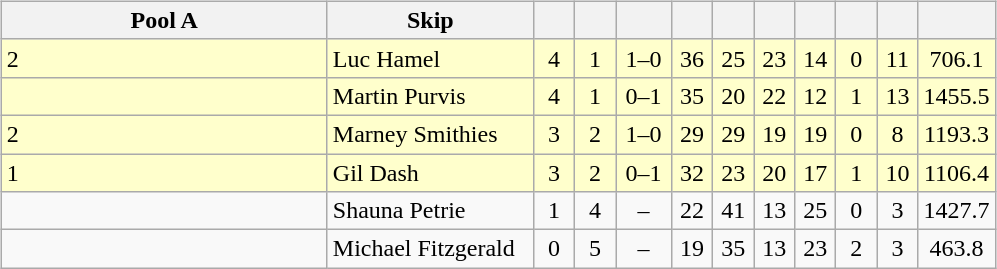<table>
<tr>
<td valign=top width=10%><br><table class=wikitable style="text-align:center;">
<tr>
<th width=210>Pool A</th>
<th width=130>Skip</th>
<th width=20></th>
<th width=20></th>
<th width=30></th>
<th width=20></th>
<th width=20></th>
<th width=20></th>
<th width=20></th>
<th width=20></th>
<th width=20></th>
<th width=20></th>
</tr>
<tr bgcolor=#ffffcc>
<td style="text-align:left;"> 2</td>
<td style="text-align:left;">Luc Hamel</td>
<td>4</td>
<td>1</td>
<td>1–0</td>
<td>36</td>
<td>25</td>
<td>23</td>
<td>14</td>
<td>0</td>
<td>11</td>
<td>706.1</td>
</tr>
<tr bgcolor=#ffffcc>
<td style="text-align:left;"></td>
<td style="text-align:left;">Martin Purvis</td>
<td>4</td>
<td>1</td>
<td>0–1</td>
<td>35</td>
<td>20</td>
<td>22</td>
<td>12</td>
<td>1</td>
<td>13</td>
<td>1455.5</td>
</tr>
<tr bgcolor=#ffffcc>
<td style="text-align:left;"> 2</td>
<td style="text-align:left;">Marney Smithies</td>
<td>3</td>
<td>2</td>
<td>1–0</td>
<td>29</td>
<td>29</td>
<td>19</td>
<td>19</td>
<td>0</td>
<td>8</td>
<td>1193.3</td>
</tr>
<tr bgcolor=#ffffcc>
<td style="text-align:left;"> 1</td>
<td style="text-align:left;">Gil Dash</td>
<td>3</td>
<td>2</td>
<td>0–1</td>
<td>32</td>
<td>23</td>
<td>20</td>
<td>17</td>
<td>1</td>
<td>10</td>
<td>1106.4</td>
</tr>
<tr>
<td style="text-align:left;"></td>
<td style="text-align:left;">Shauna Petrie</td>
<td>1</td>
<td>4</td>
<td>–</td>
<td>22</td>
<td>41</td>
<td>13</td>
<td>25</td>
<td>0</td>
<td>3</td>
<td>1427.7</td>
</tr>
<tr>
<td style="text-align:left;"></td>
<td style="text-align:left;">Michael Fitzgerald</td>
<td>0</td>
<td>5</td>
<td>–</td>
<td>19</td>
<td>35</td>
<td>13</td>
<td>23</td>
<td>2</td>
<td>3</td>
<td>463.8</td>
</tr>
</table>
</td>
</tr>
</table>
